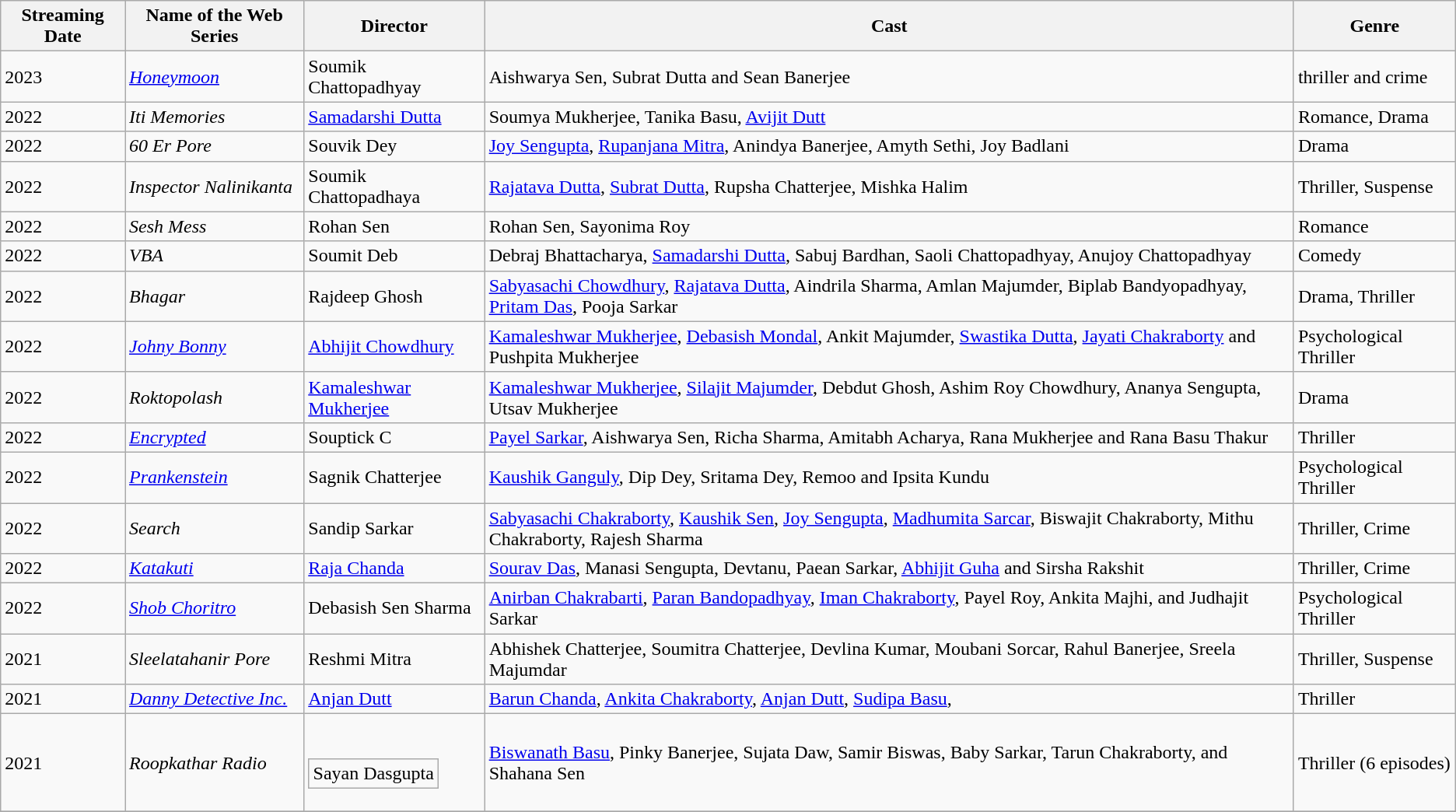<table class="wikitable sortable mw-collapsible">
<tr>
<th>Streaming Date</th>
<th>Name of the Web Series</th>
<th>Director</th>
<th>Cast</th>
<th>Genre</th>
</tr>
<tr>
<td>2023</td>
<td><em><a href='#'>Honeymoon</a></em></td>
<td>Soumik Chattopadhyay</td>
<td>Aishwarya Sen, Subrat Dutta and Sean Banerjee</td>
<td>thriller and crime</td>
</tr>
<tr>
<td>2022</td>
<td><em>Iti Memories</em></td>
<td><a href='#'>Samadarshi Dutta</a></td>
<td>Soumya Mukherjee, Tanika Basu, <a href='#'>Avijit Dutt</a></td>
<td>Romance, Drama</td>
</tr>
<tr>
<td>2022</td>
<td><em>60 Er Pore</em></td>
<td>Souvik Dey</td>
<td><a href='#'>Joy Sengupta</a>, <a href='#'>Rupanjana Mitra</a>, Anindya Banerjee, Amyth Sethi, Joy Badlani</td>
<td>Drama</td>
</tr>
<tr>
<td>2022</td>
<td><em>Inspector Nalinikanta</em></td>
<td>Soumik Chattopadhaya</td>
<td><a href='#'>Rajatava Dutta</a>, <a href='#'>Subrat Dutta</a>, Rupsha Chatterjee, Mishka Halim</td>
<td>Thriller, Suspense</td>
</tr>
<tr>
<td>2022</td>
<td><em>Sesh Mess</em></td>
<td>Rohan Sen</td>
<td>Rohan Sen, Sayonima Roy</td>
<td>Romance</td>
</tr>
<tr>
<td>2022</td>
<td><em>VBA</em></td>
<td>Soumit Deb</td>
<td>Debraj Bhattacharya, <a href='#'>Samadarshi Dutta</a>, Sabuj Bardhan, Saoli Chattopadhyay, Anujoy Chattopadhyay</td>
<td>Comedy</td>
</tr>
<tr>
<td>2022</td>
<td><em>Bhagar</em></td>
<td>Rajdeep Ghosh</td>
<td><a href='#'>Sabyasachi Chowdhury</a>, <a href='#'>Rajatava Dutta</a>, Aindrila Sharma, Amlan Majumder, Biplab Bandyopadhyay, <a href='#'>Pritam Das</a>, Pooja Sarkar</td>
<td>Drama, Thriller</td>
</tr>
<tr>
<td>2022</td>
<td><em><a href='#'>Johny Bonny</a></em></td>
<td><a href='#'>Abhijit Chowdhury</a></td>
<td><a href='#'>Kamaleshwar Mukherjee</a>, <a href='#'>Debasish Mondal</a>, Ankit Majumder, <a href='#'>Swastika Dutta</a>, <a href='#'>Jayati Chakraborty</a> and Pushpita Mukherjee</td>
<td>Psychological Thriller</td>
</tr>
<tr>
<td>2022</td>
<td><em>Roktopolash</em></td>
<td><a href='#'>Kamaleshwar Mukherjee</a></td>
<td><a href='#'>Kamaleshwar Mukherjee</a>, <a href='#'>Silajit Majumder</a>, Debdut Ghosh, Ashim Roy Chowdhury, Ananya Sengupta, Utsav Mukherjee</td>
<td>Drama</td>
</tr>
<tr>
<td>2022</td>
<td><em><a href='#'>Encrypted</a></em></td>
<td>Souptick C</td>
<td><a href='#'>Payel Sarkar</a>, Aishwarya Sen, Richa Sharma, Amitabh Acharya, Rana Mukherjee and Rana Basu Thakur</td>
<td>Thriller</td>
</tr>
<tr>
<td>2022</td>
<td><em><a href='#'>Prankenstein</a></em></td>
<td>Sagnik Chatterjee</td>
<td><a href='#'>Kaushik Ganguly</a>, Dip Dey, Sritama Dey, Remoo and Ipsita Kundu</td>
<td>Psychological Thriller</td>
</tr>
<tr>
<td>2022</td>
<td><em>Search</em></td>
<td>Sandip Sarkar</td>
<td><a href='#'>Sabyasachi Chakraborty</a>, <a href='#'>Kaushik Sen</a>, <a href='#'>Joy Sengupta</a>, <a href='#'>Madhumita Sarcar</a>, Biswajit Chakraborty, Mithu Chakraborty, Rajesh Sharma</td>
<td>Thriller, Crime</td>
</tr>
<tr>
<td>2022</td>
<td><em><a href='#'>Katakuti</a></em></td>
<td><a href='#'>Raja Chanda</a></td>
<td><a href='#'>Sourav Das</a>, Manasi Sengupta, Devtanu, Paean Sarkar, <a href='#'>Abhijit Guha</a> and Sirsha Rakshit</td>
<td>Thriller, Crime</td>
</tr>
<tr>
<td>2022</td>
<td><em><a href='#'>Shob Choritro</a></em></td>
<td>Debasish Sen Sharma</td>
<td><a href='#'>Anirban Chakrabarti</a>, <a href='#'>Paran Bandopadhyay</a>, <a href='#'>Iman Chakraborty</a>, Payel Roy, Ankita Majhi, and Judhajit Sarkar</td>
<td>Psychological Thriller</td>
</tr>
<tr>
<td>2021</td>
<td><em>Sleelatahanir Pore</em></td>
<td>Reshmi Mitra</td>
<td>Abhishek Chatterjee, Soumitra Chatterjee, Devlina Kumar, Moubani Sorcar, Rahul Banerjee, Sreela Majumdar</td>
<td>Thriller, Suspense</td>
</tr>
<tr>
<td>2021</td>
<td><em><a href='#'>Danny Detective Inc.</a></em></td>
<td><a href='#'>Anjan Dutt</a></td>
<td><a href='#'>Barun Chanda</a>, <a href='#'>Ankita Chakraborty</a>, <a href='#'>Anjan Dutt</a>, <a href='#'>Sudipa Basu</a>,</td>
<td>Thriller</td>
</tr>
<tr>
<td>2021</td>
<td><em>Roopkathar Radio</em></td>
<td><br><table class="wikitable">
<tr>
<td>Sayan Dasgupta</td>
</tr>
</table>
</td>
<td><a href='#'>Biswanath Basu</a>, Pinky Banerjee, Sujata Daw, Samir Biswas, Baby Sarkar, Tarun Chakraborty, and Shahana Sen</td>
<td>Thriller (6 episodes)</td>
</tr>
<tr>
</tr>
</table>
